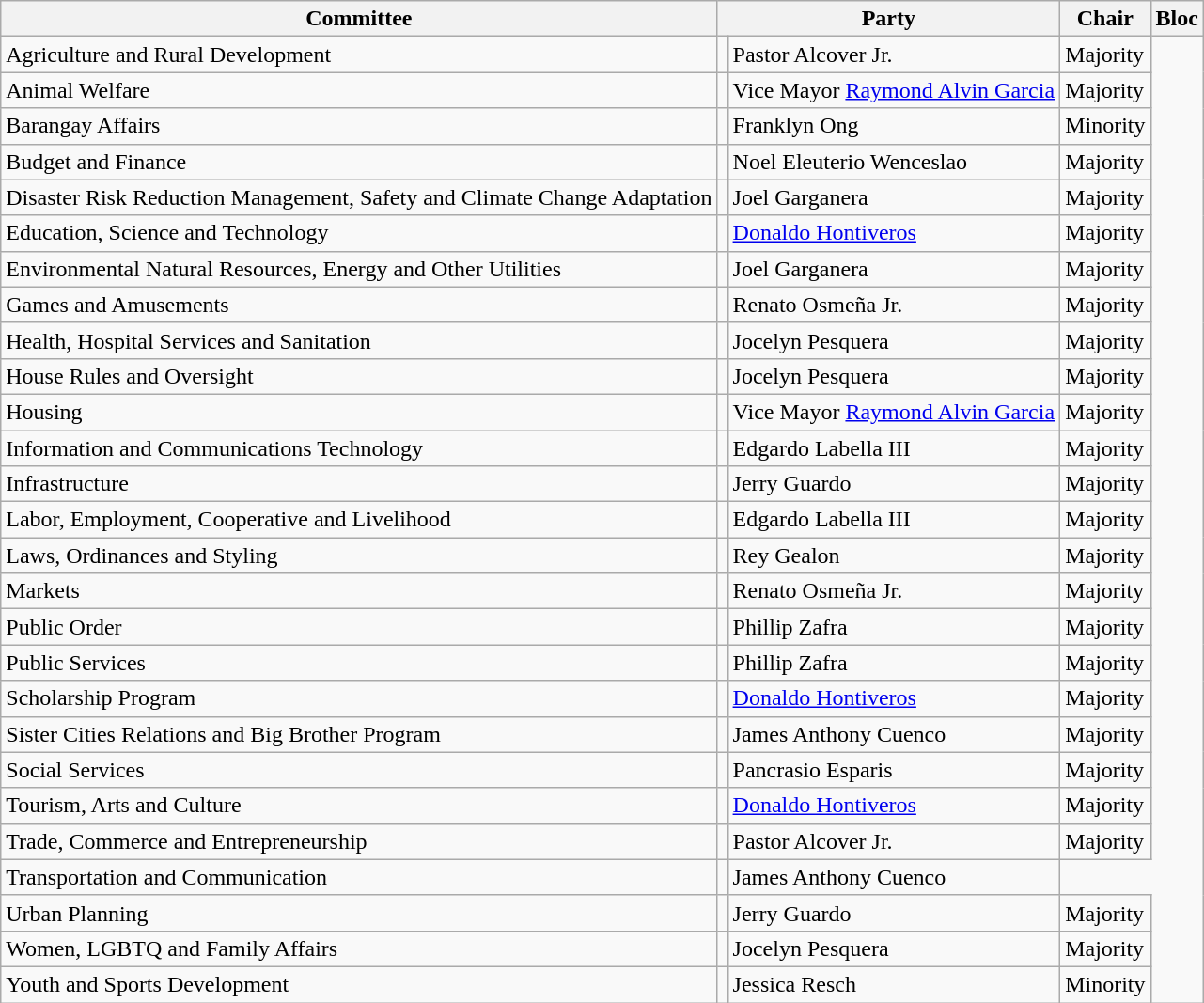<table class="wikitable sortable mw-collapsible autocollapse">
<tr>
<th>Committee</th>
<th colspan=2>Party</th>
<th>Chair</th>
<th>Bloc</th>
</tr>
<tr>
<td>Agriculture and Rural Development</td>
<td></td>
<td>Pastor Alcover Jr.</td>
<td>Majority</td>
</tr>
<tr>
<td>Animal Welfare</td>
<td></td>
<td>Vice Mayor <a href='#'>Raymond Alvin Garcia</a></td>
<td>Majority</td>
</tr>
<tr>
<td>Barangay Affairs</td>
<td></td>
<td>Franklyn Ong</td>
<td>Minority</td>
</tr>
<tr>
<td>Budget and Finance</td>
<td></td>
<td>Noel Eleuterio Wenceslao</td>
<td>Majority</td>
</tr>
<tr>
<td>Disaster Risk Reduction Management, Safety and Climate Change Adaptation</td>
<td></td>
<td>Joel Garganera</td>
<td>Majority</td>
</tr>
<tr>
<td>Education, Science and Technology</td>
<td></td>
<td><a href='#'>Donaldo Hontiveros</a></td>
<td>Majority</td>
</tr>
<tr>
<td>Environmental Natural Resources, Energy and Other Utilities</td>
<td></td>
<td>Joel Garganera</td>
<td>Majority</td>
</tr>
<tr>
<td>Games and Amusements</td>
<td></td>
<td>Renato Osmeña Jr.</td>
<td>Majority</td>
</tr>
<tr>
<td>Health, Hospital Services and Sanitation</td>
<td></td>
<td>Jocelyn Pesquera</td>
<td>Majority</td>
</tr>
<tr>
<td>House Rules and Oversight</td>
<td></td>
<td>Jocelyn Pesquera</td>
<td>Majority</td>
</tr>
<tr>
<td>Housing</td>
<td></td>
<td>Vice Mayor <a href='#'>Raymond Alvin Garcia</a></td>
<td>Majority</td>
</tr>
<tr>
<td>Information and Communications Technology</td>
<td></td>
<td>Edgardo Labella III</td>
<td>Majority</td>
</tr>
<tr>
<td>Infrastructure</td>
<td></td>
<td>Jerry Guardo</td>
<td>Majority</td>
</tr>
<tr>
<td>Labor, Employment, Cooperative and Livelihood</td>
<td></td>
<td>Edgardo Labella III</td>
<td>Majority</td>
</tr>
<tr>
<td>Laws, Ordinances and Styling</td>
<td></td>
<td>Rey Gealon</td>
<td>Majority</td>
</tr>
<tr>
<td>Markets</td>
<td></td>
<td>Renato Osmeña Jr.</td>
<td>Majority</td>
</tr>
<tr>
<td>Public Order</td>
<td></td>
<td>Phillip Zafra</td>
<td>Majority</td>
</tr>
<tr>
<td>Public Services</td>
<td></td>
<td>Phillip Zafra</td>
<td>Majority</td>
</tr>
<tr>
<td>Scholarship Program</td>
<td></td>
<td><a href='#'>Donaldo Hontiveros</a></td>
<td>Majority</td>
</tr>
<tr>
<td>Sister Cities Relations and Big Brother Program</td>
<td></td>
<td>James Anthony Cuenco</td>
<td>Majority</td>
</tr>
<tr>
<td>Social Services</td>
<td></td>
<td>Pancrasio Esparis</td>
<td>Majority</td>
</tr>
<tr>
<td>Tourism, Arts and Culture</td>
<td></td>
<td><a href='#'>Donaldo Hontiveros</a></td>
<td>Majority</td>
</tr>
<tr>
<td>Trade, Commerce and Entrepreneurship</td>
<td></td>
<td>Pastor Alcover Jr.</td>
<td>Majority</td>
</tr>
<tr>
<td>Transportation and Communication</td>
<td></td>
<td>James Anthony Cuenco</td>
</tr>
<tr>
<td>Urban Planning</td>
<td></td>
<td>Jerry Guardo</td>
<td>Majority</td>
</tr>
<tr>
<td>Women, LGBTQ and Family Affairs</td>
<td></td>
<td>Jocelyn Pesquera</td>
<td>Majority</td>
</tr>
<tr>
<td>Youth and Sports Development</td>
<td></td>
<td>Jessica Resch</td>
<td>Minority</td>
</tr>
</table>
